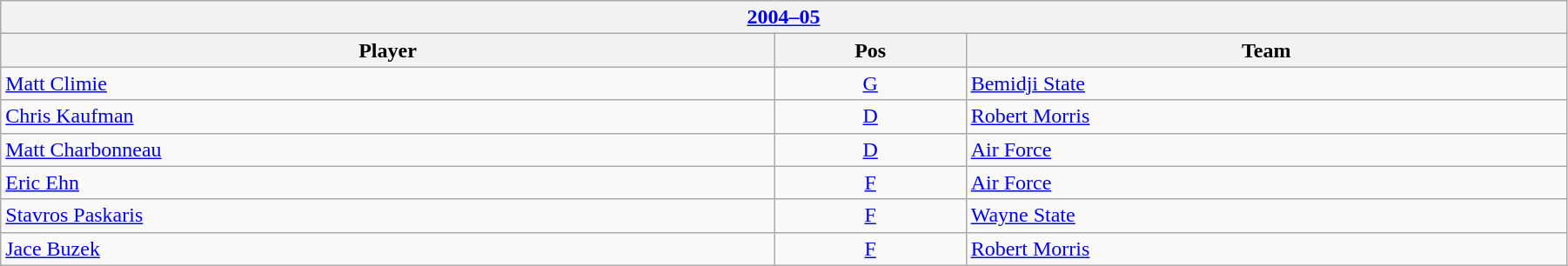<table class="wikitable" width=95%>
<tr>
<th colspan=3><a href='#'>2004–05</a></th>
</tr>
<tr>
<th>Player</th>
<th>Pos</th>
<th>Team</th>
</tr>
<tr>
<td><a href='#'>Matt Climie</a></td>
<td style="text-align:center;"><a href='#'>G</a></td>
<td><a href='#'>Bemidji State</a></td>
</tr>
<tr>
<td><a href='#'>Chris Kaufman</a></td>
<td style="text-align:center;"><a href='#'>D</a></td>
<td><a href='#'>Robert Morris</a></td>
</tr>
<tr>
<td><a href='#'>Matt Charbonneau</a></td>
<td style="text-align:center;"><a href='#'>D</a></td>
<td><a href='#'>Air Force</a></td>
</tr>
<tr>
<td><a href='#'>Eric Ehn</a></td>
<td style="text-align:center;"><a href='#'>F</a></td>
<td><a href='#'>Air Force</a></td>
</tr>
<tr>
<td><a href='#'>Stavros Paskaris</a></td>
<td style="text-align:center;"><a href='#'>F</a></td>
<td><a href='#'>Wayne State</a></td>
</tr>
<tr>
<td><a href='#'>Jace Buzek</a></td>
<td style="text-align:center;"><a href='#'>F</a></td>
<td><a href='#'>Robert Morris</a></td>
</tr>
</table>
